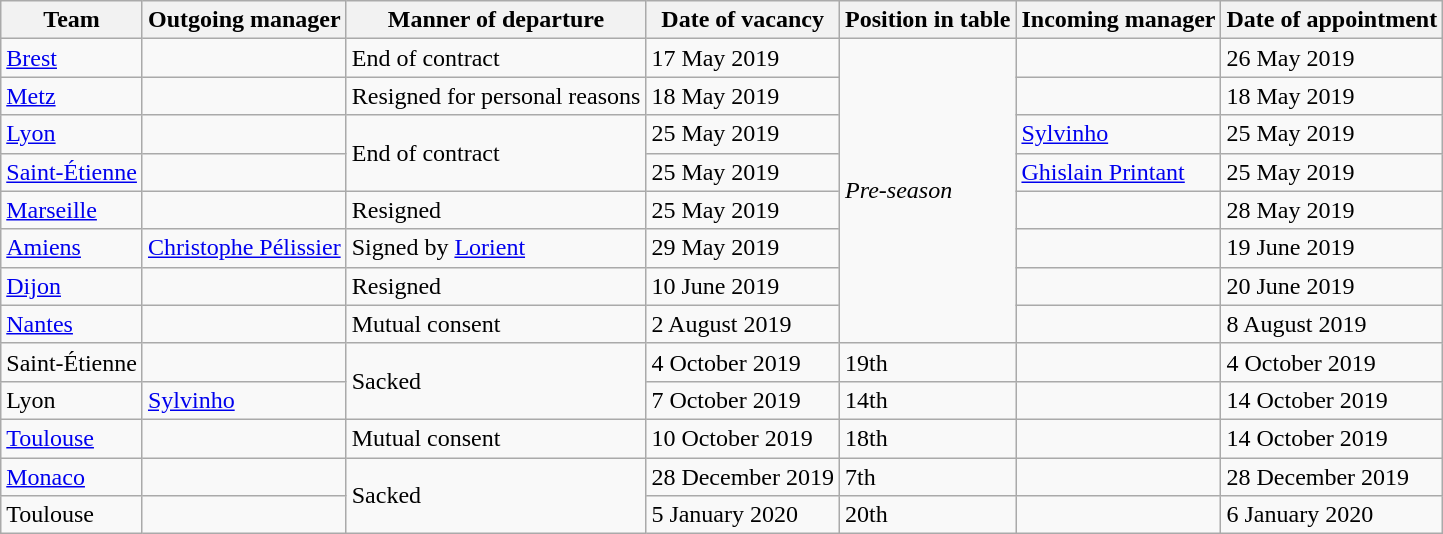<table class="wikitable sortable">
<tr>
<th>Team</th>
<th>Outgoing manager</th>
<th>Manner of departure</th>
<th>Date of vacancy</th>
<th>Position in table</th>
<th>Incoming manager</th>
<th>Date of appointment</th>
</tr>
<tr>
<td><a href='#'>Brest</a></td>
<td> </td>
<td>End of contract</td>
<td>17 May 2019</td>
<td rowspan=8><em>Pre-season</em></td>
<td> </td>
<td>26 May 2019</td>
</tr>
<tr>
<td><a href='#'>Metz</a></td>
<td> </td>
<td>Resigned for personal reasons</td>
<td>18 May 2019</td>
<td> </td>
<td>18 May 2019</td>
</tr>
<tr>
<td><a href='#'>Lyon</a></td>
<td> </td>
<td rowspan=2>End of contract</td>
<td>25 May 2019</td>
<td> <a href='#'>Sylvinho</a></td>
<td>25 May 2019</td>
</tr>
<tr>
<td><a href='#'>Saint-Étienne</a></td>
<td> </td>
<td>25 May 2019</td>
<td> <a href='#'>Ghislain Printant</a></td>
<td>25 May 2019</td>
</tr>
<tr>
<td><a href='#'>Marseille</a></td>
<td> </td>
<td rowspan=1>Resigned</td>
<td>25 May 2019</td>
<td> </td>
<td>28 May 2019</td>
</tr>
<tr>
<td><a href='#'>Amiens</a></td>
<td> <a href='#'>Christophe Pélissier</a></td>
<td rowspan=1>Signed by <a href='#'>Lorient</a></td>
<td>29 May 2019</td>
<td> </td>
<td>19 June 2019</td>
</tr>
<tr>
<td><a href='#'>Dijon</a></td>
<td> </td>
<td rowspan=1>Resigned</td>
<td>10 June 2019</td>
<td> </td>
<td>20 June 2019</td>
</tr>
<tr>
<td><a href='#'>Nantes</a></td>
<td> </td>
<td>Mutual consent</td>
<td>2 August 2019</td>
<td> </td>
<td>8 August 2019</td>
</tr>
<tr>
<td>Saint-Étienne</td>
<td> </td>
<td rowspan=2>Sacked</td>
<td>4 October 2019</td>
<td>19th</td>
<td> </td>
<td>4 October 2019</td>
</tr>
<tr>
<td>Lyon</td>
<td> <a href='#'>Sylvinho</a></td>
<td>7 October 2019</td>
<td>14th</td>
<td> </td>
<td>14 October 2019</td>
</tr>
<tr>
<td><a href='#'>Toulouse</a></td>
<td> </td>
<td>Mutual consent</td>
<td>10 October 2019</td>
<td>18th</td>
<td> </td>
<td>14 October 2019</td>
</tr>
<tr>
<td><a href='#'>Monaco</a></td>
<td> </td>
<td rowspan=2>Sacked</td>
<td>28 December 2019</td>
<td>7th</td>
<td> </td>
<td>28 December 2019</td>
</tr>
<tr>
<td>Toulouse</td>
<td> </td>
<td>5 January 2020</td>
<td>20th</td>
<td> </td>
<td>6 January 2020</td>
</tr>
</table>
